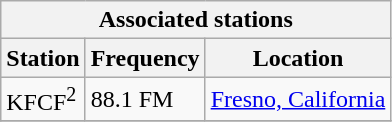<table class="wikitable">
<tr>
<th colspan=3>Associated stations</th>
</tr>
<tr bgcolor=#EEEEEE>
<th>Station</th>
<th>Frequency</th>
<th>Location</th>
</tr>
<tr>
<td>KFCF<sup>2</sup></td>
<td>88.1 FM</td>
<td><a href='#'>Fresno, California</a></td>
</tr>
<tr>
</tr>
</table>
